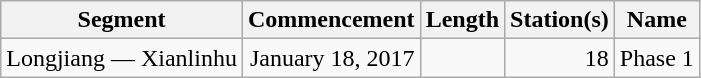<table class="wikitable" style="border-collapse: collapse; text-align: right;">
<tr>
<th>Segment</th>
<th>Commencement</th>
<th>Length</th>
<th>Station(s)</th>
<th>Name</th>
</tr>
<tr>
<td style="text-align: left;">Longjiang — Xianlinhu</td>
<td>January 18, 2017</td>
<td></td>
<td>18</td>
<td style="text-align: left;">Phase 1</td>
</tr>
</table>
